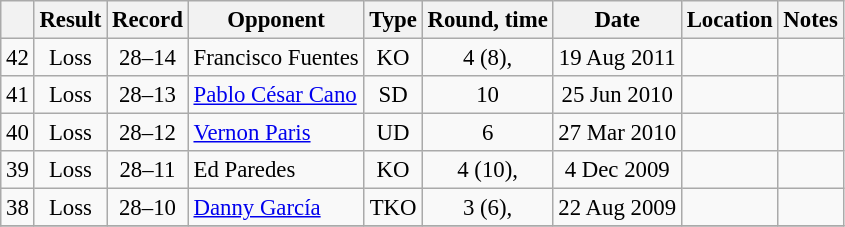<table class="wikitable" style="text-align:center; font-size:95%">
<tr>
<th></th>
<th>Result</th>
<th>Record</th>
<th>Opponent</th>
<th>Type</th>
<th>Round, time</th>
<th>Date</th>
<th>Location</th>
<th>Notes</th>
</tr>
<tr>
<td>42</td>
<td>Loss</td>
<td>28–14</td>
<td style="text-align:left;">Francisco Fuentes</td>
<td>KO</td>
<td>4 (8), </td>
<td>19 Aug 2011</td>
<td style="text-align:left;"></td>
<td></td>
</tr>
<tr>
<td>41</td>
<td>Loss</td>
<td>28–13</td>
<td style="text-align:left;"><a href='#'>Pablo César Cano</a></td>
<td>SD</td>
<td>10</td>
<td>25 Jun 2010</td>
<td style="text-align:left;"></td>
<td style="text-align:left;"></td>
</tr>
<tr>
<td>40</td>
<td>Loss</td>
<td>28–12</td>
<td style="text-align:left;"><a href='#'>Vernon Paris</a></td>
<td>UD</td>
<td>6</td>
<td>27 Mar 2010</td>
<td style="text-align:left;"></td>
<td></td>
</tr>
<tr>
<td>39</td>
<td>Loss</td>
<td>28–11</td>
<td style="text-align:left;">Ed Paredes</td>
<td>KO</td>
<td>4 (10), </td>
<td>4 Dec 2009</td>
<td style="text-align:left;"></td>
<td></td>
</tr>
<tr>
<td>38</td>
<td>Loss</td>
<td>28–10</td>
<td style="text-align:left;"><a href='#'>Danny García</a></td>
<td>TKO</td>
<td>3 (6), </td>
<td>22 Aug 2009</td>
<td style="text-align:left;"></td>
<td></td>
</tr>
<tr>
</tr>
</table>
